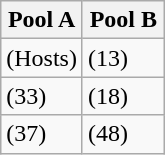<table class="wikitable">
<tr>
<th width=50%>Pool A</th>
<th width=50%>Pool B</th>
</tr>
<tr>
<td> (Hosts)</td>
<td> (13)</td>
</tr>
<tr>
<td> (33)</td>
<td> (18)</td>
</tr>
<tr>
<td> (37)</td>
<td> (48)</td>
</tr>
</table>
